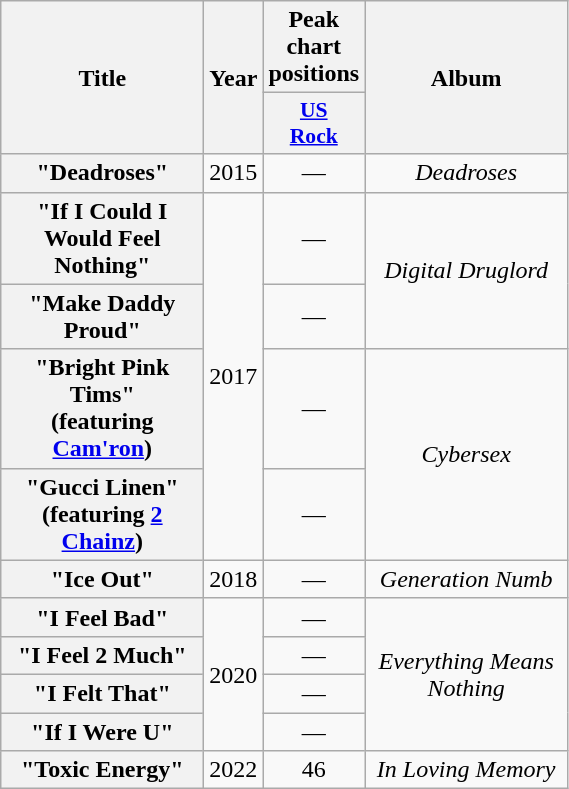<table class="wikitable plainrowheaders" style="text-align:center;">
<tr>
<th rowspan="2" style="width:8em;">Title</th>
<th rowspan="2" style="width:1em;">Year</th>
<th scope="col" colspan="1">Peak chart positions</th>
<th rowspan="2" style="width:8em;">Album</th>
</tr>
<tr>
<th scope="col" style="width:3em;font-size:90%;"><a href='#'>US<br>Rock</a><br></th>
</tr>
<tr>
<th scope="row">"Deadroses"</th>
<td>2015</td>
<td>—</td>
<td><em>Deadroses</em></td>
</tr>
<tr>
<th scope="row">"If I Could I Would Feel Nothing"</th>
<td rowspan="4">2017</td>
<td>—</td>
<td rowspan="2"><em>Digital Druglord</em></td>
</tr>
<tr>
<th scope ="row">"Make Daddy Proud"</th>
<td>—</td>
</tr>
<tr>
<th scope="row">"Bright Pink Tims"<br><span>(featuring <a href='#'>Cam'ron</a>)</span></th>
<td>—</td>
<td rowspan="2"><em>Cybersex</em></td>
</tr>
<tr>
<th scope="row">"Gucci Linen"<br><span>(featuring <a href='#'>2 Chainz</a>)</span></th>
<td>—</td>
</tr>
<tr>
<th scope="row">"Ice Out"<br></th>
<td>2018</td>
<td>—</td>
<td><em>Generation Numb</em></td>
</tr>
<tr>
<th scope="row">"I Feel Bad"</th>
<td rowspan="4">2020</td>
<td>—</td>
<td rowspan="4"><em>Everything Means Nothing</em></td>
</tr>
<tr>
<th scope="row">"I Feel 2 Much"</th>
<td>—</td>
</tr>
<tr>
<th scope="row">"I Felt That"</th>
<td>—</td>
</tr>
<tr>
<th scope="row">"If I Were U"<br></th>
<td>—</td>
</tr>
<tr>
<th scope="row">"Toxic Energy"<br></th>
<td>2022</td>
<td>46</td>
<td><em>In Loving Memory</em></td>
</tr>
</table>
